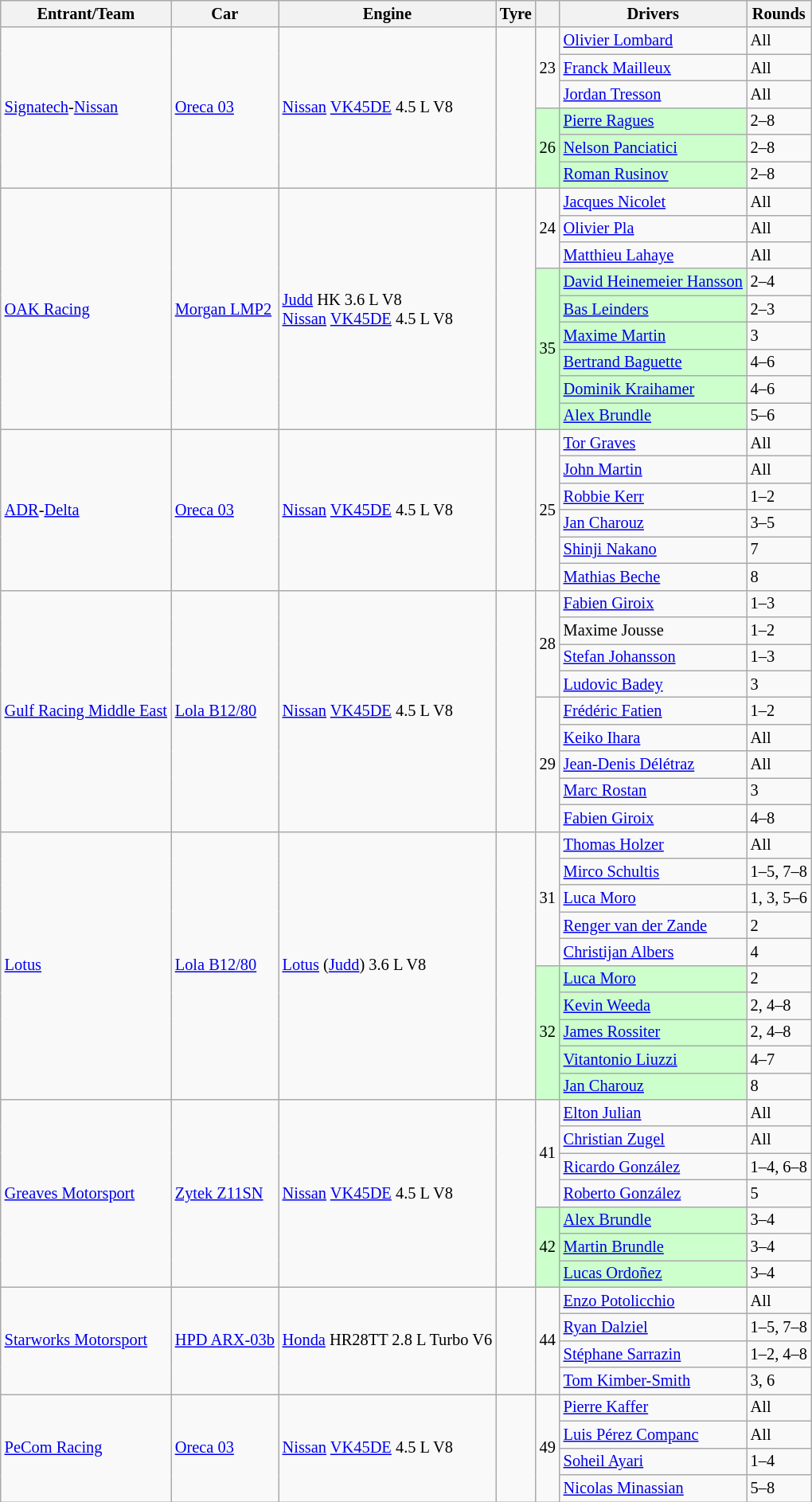<table class="wikitable" style="font-size: 85%">
<tr>
<th>Entrant/Team</th>
<th>Car</th>
<th>Engine</th>
<th>Tyre</th>
<th></th>
<th>Drivers</th>
<th>Rounds</th>
</tr>
<tr>
<td rowspan=6> <a href='#'>Signatech</a>-<a href='#'>Nissan</a></td>
<td rowspan=6><a href='#'>Oreca 03</a></td>
<td rowspan=6><a href='#'>Nissan</a> <a href='#'>VK45DE</a> 4.5 L V8</td>
<td rowspan=6></td>
<td rowspan=3>23</td>
<td> <a href='#'>Olivier Lombard</a></td>
<td>All</td>
</tr>
<tr>
<td> <a href='#'>Franck Mailleux</a></td>
<td>All</td>
</tr>
<tr>
<td> <a href='#'>Jordan Tresson</a></td>
<td>All</td>
</tr>
<tr>
<td rowspan=3 style="background:#ccffcc;">26</td>
<td style="background:#ccffcc;"> <a href='#'>Pierre Ragues</a></td>
<td>2–8</td>
</tr>
<tr>
<td style="background:#ccffcc;"> <a href='#'>Nelson Panciatici</a></td>
<td>2–8</td>
</tr>
<tr>
<td style="background:#ccffcc;"> <a href='#'>Roman Rusinov</a></td>
<td>2–8</td>
</tr>
<tr>
<td rowspan=9> <a href='#'>OAK Racing</a></td>
<td rowspan=9><a href='#'>Morgan LMP2</a></td>
<td rowspan=9><a href='#'>Judd</a> HK 3.6 L V8<br><a href='#'>Nissan</a> <a href='#'>VK45DE</a> 4.5 L V8</td>
<td rowspan=9></td>
<td rowspan=3>24</td>
<td> <a href='#'>Jacques Nicolet</a></td>
<td>All</td>
</tr>
<tr>
<td> <a href='#'>Olivier Pla</a></td>
<td>All</td>
</tr>
<tr>
<td> <a href='#'>Matthieu Lahaye</a></td>
<td>All</td>
</tr>
<tr>
<td rowspan=6 style="background:#ccffcc;">35</td>
<td style="background:#ccffcc;"> <a href='#'>David Heinemeier Hansson</a></td>
<td>2–4</td>
</tr>
<tr>
<td style="background:#ccffcc;"> <a href='#'>Bas Leinders</a></td>
<td>2–3</td>
</tr>
<tr>
<td style="background:#ccffcc;"> <a href='#'>Maxime Martin</a></td>
<td>3</td>
</tr>
<tr>
<td style="background:#ccffcc;"> <a href='#'>Bertrand Baguette</a></td>
<td>4–6</td>
</tr>
<tr>
<td style="background:#ccffcc;"> <a href='#'>Dominik Kraihamer</a></td>
<td>4–6</td>
</tr>
<tr>
<td style="background:#ccffcc;"> <a href='#'>Alex Brundle</a></td>
<td>5–6</td>
</tr>
<tr>
<td rowspan=6> <a href='#'>ADR</a>-<a href='#'>Delta</a></td>
<td rowspan=6><a href='#'>Oreca 03</a></td>
<td rowspan=6><a href='#'>Nissan</a> <a href='#'>VK45DE</a> 4.5 L V8</td>
<td rowspan=6></td>
<td rowspan=6>25</td>
<td> <a href='#'>Tor Graves</a></td>
<td>All</td>
</tr>
<tr>
<td> <a href='#'>John Martin</a></td>
<td>All</td>
</tr>
<tr>
<td> <a href='#'>Robbie Kerr</a></td>
<td>1–2</td>
</tr>
<tr>
<td> <a href='#'>Jan Charouz</a></td>
<td>3–5</td>
</tr>
<tr>
<td> <a href='#'>Shinji Nakano</a></td>
<td>7</td>
</tr>
<tr>
<td> <a href='#'>Mathias Beche</a></td>
<td>8</td>
</tr>
<tr>
<td rowspan=9> <a href='#'>Gulf Racing Middle East</a></td>
<td rowspan=9><a href='#'>Lola B12/80</a></td>
<td rowspan=9><a href='#'>Nissan</a> <a href='#'>VK45DE</a> 4.5 L V8</td>
<td rowspan=9></td>
<td rowspan=4>28</td>
<td> <a href='#'>Fabien Giroix</a></td>
<td>1–3</td>
</tr>
<tr>
<td> Maxime Jousse</td>
<td>1–2</td>
</tr>
<tr>
<td> <a href='#'>Stefan Johansson</a></td>
<td>1–3</td>
</tr>
<tr>
<td> <a href='#'>Ludovic Badey</a></td>
<td>3</td>
</tr>
<tr>
<td rowspan=5>29</td>
<td> <a href='#'>Frédéric Fatien</a></td>
<td>1–2</td>
</tr>
<tr>
<td> <a href='#'>Keiko Ihara</a></td>
<td>All</td>
</tr>
<tr>
<td> <a href='#'>Jean-Denis Délétraz</a></td>
<td>All</td>
</tr>
<tr>
<td> <a href='#'>Marc Rostan</a></td>
<td>3</td>
</tr>
<tr>
<td> <a href='#'>Fabien Giroix</a></td>
<td>4–8</td>
</tr>
<tr>
<td rowspan=10> <a href='#'>Lotus</a></td>
<td rowspan=10><a href='#'>Lola B12/80</a></td>
<td rowspan=10><a href='#'>Lotus</a> (<a href='#'>Judd</a>) 3.6 L V8</td>
<td rowspan=10></td>
<td rowspan=5>31</td>
<td> <a href='#'>Thomas Holzer</a></td>
<td>All</td>
</tr>
<tr>
<td> <a href='#'>Mirco Schultis</a></td>
<td>1–5, 7–8</td>
</tr>
<tr>
<td> <a href='#'>Luca Moro</a></td>
<td>1, 3, 5–6</td>
</tr>
<tr>
<td> <a href='#'>Renger van der Zande</a></td>
<td>2</td>
</tr>
<tr>
<td> <a href='#'>Christijan Albers</a></td>
<td>4</td>
</tr>
<tr>
<td rowspan=5 style="background:#ccffcc;">32</td>
<td style="background:#ccffcc;"> <a href='#'>Luca Moro</a></td>
<td>2</td>
</tr>
<tr>
<td style="background:#ccffcc;"> <a href='#'>Kevin Weeda</a></td>
<td>2, 4–8</td>
</tr>
<tr>
<td style="background:#ccffcc;"> <a href='#'>James Rossiter</a></td>
<td>2, 4–8</td>
</tr>
<tr>
<td style="background:#ccffcc;"> <a href='#'>Vitantonio Liuzzi</a></td>
<td>4–7</td>
</tr>
<tr>
<td style="background:#ccffcc;"> <a href='#'>Jan Charouz</a></td>
<td>8</td>
</tr>
<tr>
<td rowspan=7> <a href='#'>Greaves Motorsport</a></td>
<td rowspan=7><a href='#'>Zytek Z11SN</a></td>
<td rowspan=7><a href='#'>Nissan</a> <a href='#'>VK45DE</a> 4.5 L V8</td>
<td rowspan=7></td>
<td rowspan=4>41</td>
<td> <a href='#'>Elton Julian</a></td>
<td>All</td>
</tr>
<tr>
<td> <a href='#'>Christian Zugel</a></td>
<td>All</td>
</tr>
<tr>
<td> <a href='#'>Ricardo González</a></td>
<td>1–4, 6–8</td>
</tr>
<tr>
<td> <a href='#'>Roberto González</a></td>
<td>5</td>
</tr>
<tr>
<td rowspan=3 style="background:#ccffcc;">42</td>
<td style="background:#ccffcc;"> <a href='#'>Alex Brundle</a></td>
<td>3–4</td>
</tr>
<tr>
<td style="background:#ccffcc;"> <a href='#'>Martin Brundle</a></td>
<td>3–4</td>
</tr>
<tr>
<td style="background:#ccffcc;"> <a href='#'>Lucas Ordoñez</a></td>
<td>3–4</td>
</tr>
<tr>
<td rowspan=4> <a href='#'>Starworks Motorsport</a></td>
<td rowspan=4><a href='#'>HPD ARX-03b</a></td>
<td rowspan=4><a href='#'>Honda</a> HR28TT 2.8 L Turbo V6</td>
<td rowspan=4></td>
<td rowspan=4>44</td>
<td> <a href='#'>Enzo Potolicchio</a></td>
<td>All</td>
</tr>
<tr>
<td> <a href='#'>Ryan Dalziel</a></td>
<td>1–5, 7–8</td>
</tr>
<tr>
<td> <a href='#'>Stéphane Sarrazin</a></td>
<td>1–2, 4–8</td>
</tr>
<tr>
<td> <a href='#'>Tom Kimber-Smith</a></td>
<td>3, 6</td>
</tr>
<tr>
<td rowspan=4> <a href='#'>PeCom Racing</a></td>
<td rowspan=4><a href='#'>Oreca 03</a></td>
<td rowspan=4><a href='#'>Nissan</a> <a href='#'>VK45DE</a> 4.5 L V8</td>
<td rowspan=4></td>
<td rowspan=4>49</td>
<td> <a href='#'>Pierre Kaffer</a></td>
<td>All</td>
</tr>
<tr>
<td> <a href='#'>Luis Pérez Companc</a></td>
<td>All</td>
</tr>
<tr>
<td> <a href='#'>Soheil Ayari</a></td>
<td>1–4</td>
</tr>
<tr>
<td> <a href='#'>Nicolas Minassian</a></td>
<td>5–8</td>
</tr>
</table>
